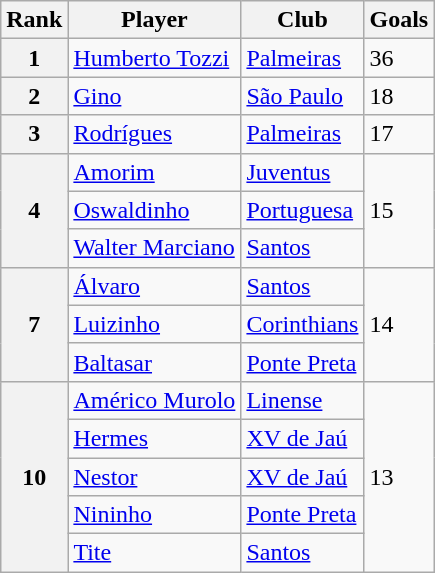<table class="wikitable">
<tr>
<th>Rank</th>
<th>Player</th>
<th>Club</th>
<th>Goals</th>
</tr>
<tr>
<th>1</th>
<td><a href='#'>Humberto Tozzi</a></td>
<td><a href='#'>Palmeiras</a></td>
<td>36</td>
</tr>
<tr>
<th>2</th>
<td><a href='#'>Gino</a></td>
<td><a href='#'>São Paulo</a></td>
<td>18</td>
</tr>
<tr>
<th>3</th>
<td><a href='#'>Rodrígues</a></td>
<td><a href='#'>Palmeiras</a></td>
<td>17</td>
</tr>
<tr>
<th rowspan="3">4</th>
<td><a href='#'>Amorim</a></td>
<td><a href='#'>Juventus</a></td>
<td rowspan="3">15</td>
</tr>
<tr>
<td><a href='#'>Oswaldinho</a></td>
<td><a href='#'>Portuguesa</a></td>
</tr>
<tr>
<td><a href='#'>Walter Marciano</a></td>
<td><a href='#'>Santos</a></td>
</tr>
<tr>
<th rowspan="3">7</th>
<td><a href='#'>Álvaro</a></td>
<td><a href='#'>Santos</a></td>
<td rowspan="3">14</td>
</tr>
<tr>
<td><a href='#'>Luizinho</a></td>
<td><a href='#'>Corinthians</a></td>
</tr>
<tr>
<td><a href='#'>Baltasar</a></td>
<td><a href='#'>Ponte Preta</a></td>
</tr>
<tr>
<th rowspan="5">10</th>
<td><a href='#'>Américo Murolo</a></td>
<td><a href='#'>Linense</a></td>
<td rowspan="5">13</td>
</tr>
<tr>
<td><a href='#'>Hermes</a></td>
<td><a href='#'>XV de Jaú</a></td>
</tr>
<tr>
<td><a href='#'>Nestor</a></td>
<td><a href='#'>XV de Jaú</a></td>
</tr>
<tr>
<td><a href='#'>Nininho</a></td>
<td><a href='#'>Ponte Preta</a></td>
</tr>
<tr>
<td><a href='#'>Tite</a></td>
<td><a href='#'>Santos</a></td>
</tr>
</table>
